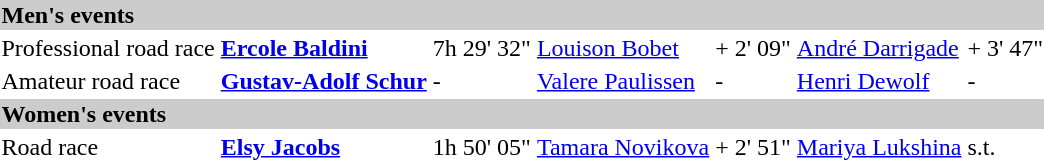<table>
<tr bgcolor="#cccccc">
<td colspan=7><strong>Men's events</strong></td>
</tr>
<tr>
<td>Professional road race<br></td>
<td><strong><a href='#'>Ercole Baldini</a></strong><br><small></small></td>
<td>7h 29' 32"</td>
<td><a href='#'>Louison Bobet</a><br><small></small></td>
<td>+ 2' 09"</td>
<td><a href='#'>André Darrigade</a><br><small></small></td>
<td>+ 3' 47"</td>
</tr>
<tr>
<td>Amateur road race</td>
<td><strong><a href='#'>Gustav-Adolf Schur</a></strong><br><small></small></td>
<td>-</td>
<td><a href='#'>Valere Paulissen</a><br><small></small></td>
<td>-</td>
<td><a href='#'>Henri Dewolf</a><br><small></small></td>
<td>-</td>
</tr>
<tr bgcolor="#cccccc">
<td colspan=7><strong>Women's events</strong></td>
</tr>
<tr>
<td>Road race</td>
<td><strong><a href='#'>Elsy Jacobs</a></strong><br><small></small></td>
<td>1h 50' 05"</td>
<td><a href='#'>Tamara Novikova</a><br><small></small></td>
<td>+ 2' 51"</td>
<td><a href='#'>Mariya Lukshina</a><br><small></small></td>
<td>s.t.</td>
</tr>
</table>
